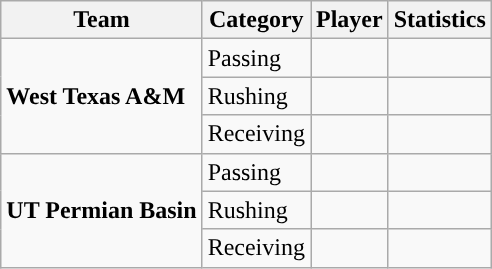<table class="wikitable" style="float: right;">
<tr>
<th>Team</th>
<th>Category</th>
<th>Player</th>
<th>Statistics</th>
</tr>
<tr>
<td rowspan=3><strong>West Texas A&M</strong></td>
<td>Passing</td>
<td></td>
<td></td>
</tr>
<tr>
<td>Rushing</td>
<td></td>
<td></td>
</tr>
<tr>
<td>Receiving</td>
<td></td>
<td></td>
</tr>
<tr>
<td rowspan=3><strong>UT Permian Basin</strong></td>
<td>Passing</td>
<td></td>
<td></td>
</tr>
<tr>
<td>Rushing</td>
<td></td>
<td></td>
</tr>
<tr>
<td>Receiving</td>
<td></td>
<td></td>
</tr>
</table>
